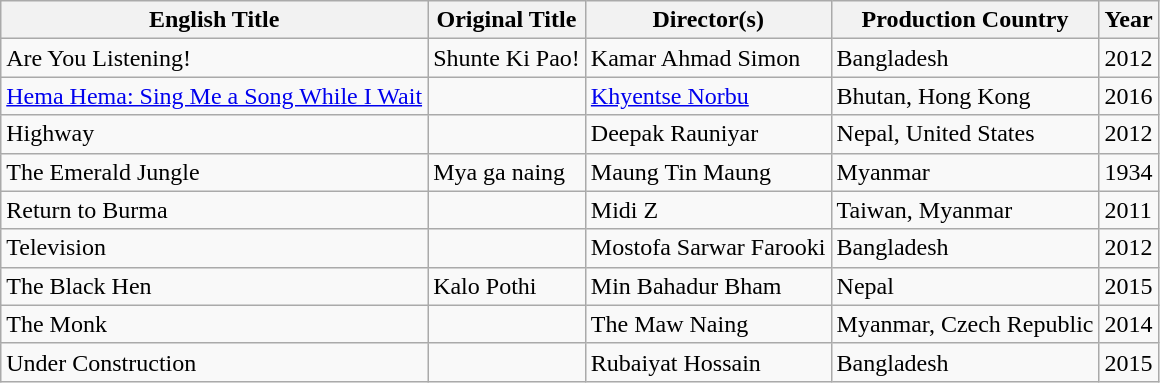<table class="wikitable">
<tr>
<th>English Title</th>
<th>Original Title</th>
<th>Director(s)</th>
<th>Production Country</th>
<th>Year</th>
</tr>
<tr>
<td>Are You Listening!</td>
<td>Shunte Ki Pao!</td>
<td>Kamar Ahmad Simon</td>
<td>Bangladesh</td>
<td>2012</td>
</tr>
<tr>
<td><a href='#'>Hema Hema: Sing Me a Song While I Wait</a></td>
<td></td>
<td><a href='#'>Khyentse Norbu</a></td>
<td>Bhutan, Hong Kong</td>
<td>2016</td>
</tr>
<tr>
<td>Highway</td>
<td></td>
<td>Deepak Rauniyar</td>
<td>Nepal, United States</td>
<td>2012</td>
</tr>
<tr>
<td>The Emerald Jungle</td>
<td>Mya ga naing</td>
<td>Maung Tin Maung</td>
<td>Myanmar</td>
<td>1934</td>
</tr>
<tr>
<td>Return to Burma</td>
<td></td>
<td>Midi Z</td>
<td>Taiwan, Myanmar</td>
<td>2011</td>
</tr>
<tr>
<td>Television</td>
<td></td>
<td>Mostofa Sarwar Farooki</td>
<td>Bangladesh</td>
<td>2012</td>
</tr>
<tr>
<td>The Black Hen</td>
<td>Kalo Pothi</td>
<td>Min Bahadur Bham</td>
<td>Nepal</td>
<td>2015</td>
</tr>
<tr>
<td>The Monk</td>
<td></td>
<td>The Maw Naing</td>
<td>Myanmar, Czech Republic</td>
<td>2014</td>
</tr>
<tr>
<td>Under Construction</td>
<td></td>
<td>Rubaiyat Hossain</td>
<td>Bangladesh</td>
<td>2015</td>
</tr>
</table>
